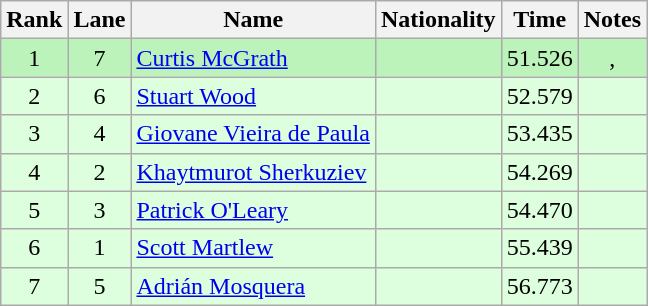<table class="wikitable" style="text-align:center;">
<tr>
<th>Rank</th>
<th>Lane</th>
<th>Name</th>
<th>Nationality</th>
<th>Time</th>
<th>Notes</th>
</tr>
<tr bgcolor=bbf3bb>
<td>1</td>
<td>7</td>
<td align=left><a href='#'>Curtis McGrath</a></td>
<td align=left></td>
<td>51.526</td>
<td>, </td>
</tr>
<tr bgcolor=ddffdd>
<td>2</td>
<td>6</td>
<td align=left><a href='#'>Stuart Wood</a></td>
<td align=left></td>
<td>52.579</td>
<td></td>
</tr>
<tr bgcolor=ddffdd>
<td>3</td>
<td>4</td>
<td align=left><a href='#'>Giovane Vieira de Paula</a></td>
<td align=left></td>
<td>53.435</td>
<td></td>
</tr>
<tr bgcolor=ddffdd>
<td>4</td>
<td>2</td>
<td align=left><a href='#'>Khaytmurot Sherkuziev</a></td>
<td align=left></td>
<td>54.269</td>
<td></td>
</tr>
<tr bgcolor=ddffdd>
<td>5</td>
<td>3</td>
<td align=left><a href='#'>Patrick O'Leary</a></td>
<td align=left></td>
<td>54.470</td>
<td></td>
</tr>
<tr bgcolor=ddffdd>
<td>6</td>
<td>1</td>
<td align=left><a href='#'>Scott Martlew</a></td>
<td align=left></td>
<td>55.439</td>
<td></td>
</tr>
<tr bgcolor=ddffdd>
<td>7</td>
<td>5</td>
<td align=left><a href='#'>Adrián Mosquera</a></td>
<td align=left></td>
<td>56.773</td>
<td></td>
</tr>
</table>
